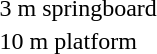<table>
<tr>
<td>3 m springboard<br></td>
<td></td>
<td></td>
<td></td>
</tr>
<tr>
<td>10 m platform<br></td>
<td></td>
<td></td>
<td></td>
</tr>
</table>
